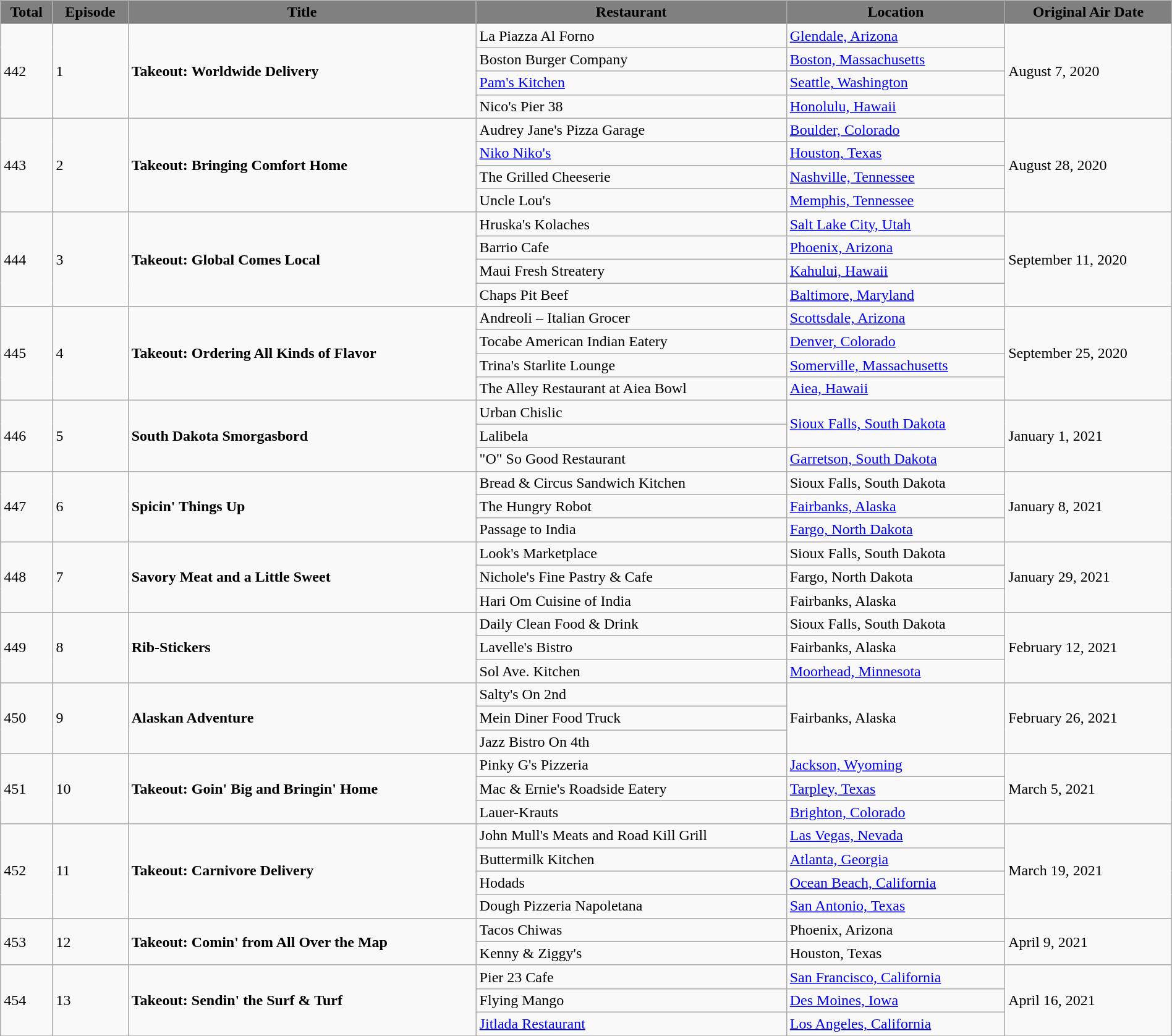<table class="wikitable" style="width: 100%;">
<tr>
<th # style="background:#808080;">Total</th>
<th # style="background:#808080;">Episode</th>
<th # style="background:#808080;">Title</th>
<th # style="background:#808080;">Restaurant</th>
<th # style="background:#808080;">Location</th>
<th # style="background:#808080;">Original Air Date</th>
</tr>
<tr>
<td rowspan="4">442</td>
<td rowspan="4">1</td>
<td rowspan="4"><strong>Takeout: Worldwide Delivery</strong></td>
<td>La Piazza Al Forno</td>
<td><a href='#'>Glendale, Arizona</a></td>
<td rowspan="4">August 7, 2020</td>
</tr>
<tr>
<td>Boston Burger Company</td>
<td><a href='#'>Boston, Massachusetts</a></td>
</tr>
<tr>
<td><a href='#'>Pam's Kitchen</a></td>
<td><a href='#'>Seattle, Washington</a></td>
</tr>
<tr>
<td>Nico's Pier 38</td>
<td><a href='#'>Honolulu, Hawaii</a></td>
</tr>
<tr>
<td rowspan="4">443</td>
<td rowspan="4">2</td>
<td rowspan="4"><strong>Takeout: Bringing Comfort Home</strong></td>
<td>Audrey Jane's Pizza Garage</td>
<td><a href='#'>Boulder, Colorado</a></td>
<td rowspan="4">August 28, 2020</td>
</tr>
<tr>
<td><a href='#'>Niko Niko's</a></td>
<td><a href='#'>Houston, Texas</a></td>
</tr>
<tr>
<td>The Grilled Cheeserie</td>
<td><a href='#'>Nashville, Tennessee</a></td>
</tr>
<tr>
<td>Uncle Lou's</td>
<td><a href='#'>Memphis, Tennessee</a></td>
</tr>
<tr>
<td rowspan="4">444</td>
<td rowspan="4">3</td>
<td rowspan="4"><strong>Takeout: Global Comes Local</strong></td>
<td>Hruska's Kolaches</td>
<td><a href='#'>Salt Lake City, Utah</a></td>
<td rowspan="4">September 11, 2020</td>
</tr>
<tr>
<td>Barrio Cafe</td>
<td><a href='#'>Phoenix, Arizona</a></td>
</tr>
<tr>
<td>Maui Fresh Streatery</td>
<td><a href='#'>Kahului, Hawaii</a></td>
</tr>
<tr>
<td>Chaps Pit Beef</td>
<td><a href='#'>Baltimore, Maryland</a></td>
</tr>
<tr>
<td rowspan="4">445</td>
<td rowspan="4">4</td>
<td rowspan="4"><strong>Takeout: Ordering All Kinds of Flavor</strong></td>
<td>Andreoli – Italian Grocer</td>
<td><a href='#'>Scottsdale, Arizona</a></td>
<td rowspan="4">September 25, 2020</td>
</tr>
<tr>
<td>Tocabe American Indian Eatery</td>
<td><a href='#'>Denver, Colorado</a></td>
</tr>
<tr>
<td>Trina's Starlite Lounge</td>
<td><a href='#'>Somerville, Massachusetts</a></td>
</tr>
<tr>
<td>The Alley Restaurant at Aiea Bowl</td>
<td><a href='#'>Aiea, Hawaii</a></td>
</tr>
<tr>
<td rowspan="3">446</td>
<td rowspan="3">5</td>
<td rowspan="3"><strong>South Dakota Smorgasbord</strong></td>
<td>Urban Chislic</td>
<td rowspan="2"><a href='#'>Sioux Falls, South Dakota</a></td>
<td rowspan="3">January 1, 2021</td>
</tr>
<tr>
<td>Lalibela</td>
</tr>
<tr>
<td>"O" So Good Restaurant</td>
<td><a href='#'>Garretson, South Dakota</a></td>
</tr>
<tr>
<td rowspan="3">447</td>
<td rowspan="3">6</td>
<td rowspan="3"><strong>Spicin' Things Up</strong></td>
<td>Bread & Circus Sandwich Kitchen</td>
<td>Sioux Falls, South Dakota</td>
<td rowspan="3">January 8, 2021</td>
</tr>
<tr>
<td>The Hungry Robot</td>
<td><a href='#'>Fairbanks, Alaska</a></td>
</tr>
<tr>
<td>Passage to India</td>
<td><a href='#'>Fargo, North Dakota</a></td>
</tr>
<tr>
<td rowspan="3">448</td>
<td rowspan="3">7</td>
<td rowspan="3"><strong>Savory Meat and a Little Sweet</strong></td>
<td>Look's Marketplace</td>
<td>Sioux Falls, South Dakota</td>
<td rowspan="3">January 29, 2021</td>
</tr>
<tr>
<td>Nichole's Fine Pastry & Cafe</td>
<td>Fargo, North Dakota</td>
</tr>
<tr>
<td>Hari Om Cuisine of India</td>
<td>Fairbanks, Alaska</td>
</tr>
<tr>
<td rowspan="3">449</td>
<td rowspan="3">8</td>
<td rowspan="3"><strong>Rib-Stickers</strong></td>
<td>Daily Clean Food & Drink</td>
<td>Sioux Falls, South Dakota</td>
<td rowspan="3">February 12, 2021</td>
</tr>
<tr>
<td>Lavelle's Bistro</td>
<td>Fairbanks, Alaska</td>
</tr>
<tr>
<td>Sol Ave. Kitchen</td>
<td><a href='#'>Moorhead, Minnesota</a></td>
</tr>
<tr>
<td rowspan="3">450</td>
<td rowspan="3">9</td>
<td rowspan="3"><strong>Alaskan Adventure</strong></td>
<td>Salty's On 2nd</td>
<td rowspan="3">Fairbanks, Alaska</td>
<td rowspan="3">February 26, 2021</td>
</tr>
<tr>
<td>Mein Diner Food Truck</td>
</tr>
<tr>
<td>Jazz Bistro On 4th</td>
</tr>
<tr>
<td rowspan="3">451</td>
<td rowspan="3">10</td>
<td rowspan="3"><strong>Takeout: Goin' Big and Bringin' Home</strong></td>
<td>Pinky G's Pizzeria</td>
<td><a href='#'>Jackson, Wyoming</a></td>
<td rowspan="3">March 5, 2021</td>
</tr>
<tr>
<td>Mac & Ernie's Roadside Eatery</td>
<td><a href='#'>Tarpley, Texas</a></td>
</tr>
<tr>
<td>Lauer-Krauts</td>
<td><a href='#'>Brighton, Colorado</a></td>
</tr>
<tr>
<td rowspan="4">452</td>
<td rowspan="4">11</td>
<td rowspan="4"><strong>Takeout: Carnivore Delivery</strong></td>
<td>John Mull's Meats and Road Kill Grill</td>
<td><a href='#'>Las Vegas, Nevada</a></td>
<td rowspan="4">March 19, 2021</td>
</tr>
<tr>
<td>Buttermilk Kitchen</td>
<td><a href='#'>Atlanta, Georgia</a></td>
</tr>
<tr>
<td>Hodads</td>
<td><a href='#'>Ocean Beach, California</a></td>
</tr>
<tr>
<td>Dough Pizzeria Napoletana</td>
<td><a href='#'>San Antonio, Texas</a></td>
</tr>
<tr>
<td rowspan="2">453</td>
<td rowspan="2">12</td>
<td rowspan="2"><strong>Takeout: Comin' from All Over the Map</strong></td>
<td>Tacos Chiwas</td>
<td>Phoenix, Arizona</td>
<td rowspan="2">April 9, 2021</td>
</tr>
<tr>
<td>Kenny & Ziggy's</td>
<td>Houston, Texas</td>
</tr>
<tr>
<td rowspan="3">454</td>
<td rowspan="3">13</td>
<td rowspan="3"><strong>Takeout: Sendin' the Surf & Turf</strong></td>
<td>Pier 23 Cafe</td>
<td><a href='#'>San Francisco, California</a></td>
<td rowspan="3">April 16, 2021</td>
</tr>
<tr>
<td>Flying Mango</td>
<td><a href='#'>Des Moines, Iowa</a></td>
</tr>
<tr>
<td><a href='#'>Jitlada Restaurant</a></td>
<td><a href='#'>Los Angeles, California</a></td>
</tr>
<tr>
</tr>
</table>
